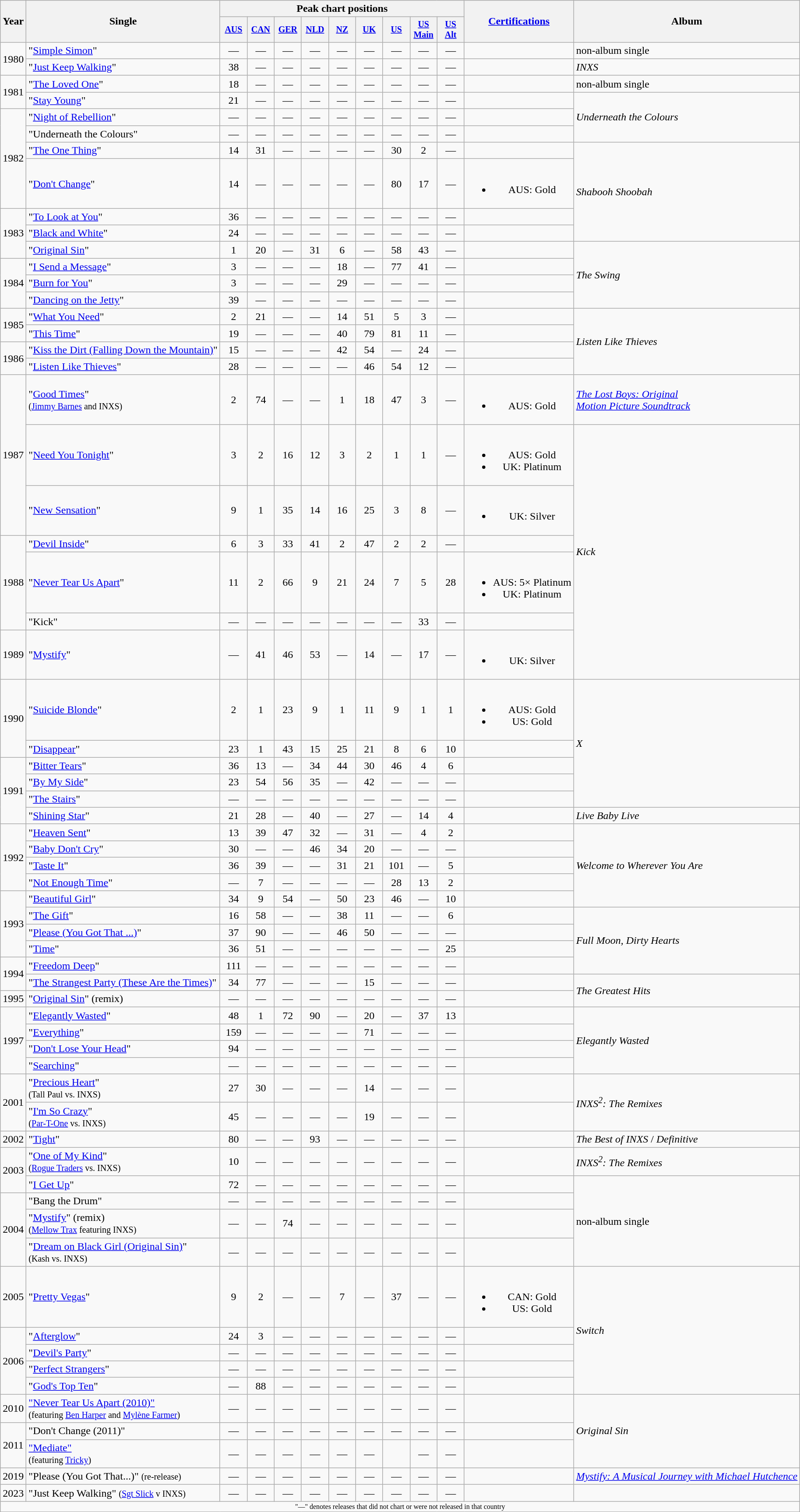<table class="wikitable" style="text-align:center;">
<tr>
<th rowspan="2">Year</th>
<th rowspan="2">Single</th>
<th colspan="9">Peak chart positions</th>
<th rowspan="2"><a href='#'>Certifications</a></th>
<th rowspan="2">Album</th>
</tr>
<tr style="font-size:smaller;">
<th style="width:35px;"><a href='#'>AUS</a><br></th>
<th style="width:35px;"><a href='#'>CAN</a></th>
<th style="width:35px;"><a href='#'>GER</a><br></th>
<th style="width:35px;"><a href='#'>NLD</a><br></th>
<th style="width:35px;"><a href='#'>NZ</a><br></th>
<th style="width:35px;"><a href='#'>UK</a><br></th>
<th style="width:35px;"><a href='#'>US</a><br></th>
<th style="width:35px;"><a href='#'>US Main</a><br></th>
<th style="width:35px;"><a href='#'>US Alt</a><br></th>
</tr>
<tr>
<td rowspan="2">1980</td>
<td style="text-align:left;">"<a href='#'>Simple Simon</a>"</td>
<td>—</td>
<td>—</td>
<td>—</td>
<td>—</td>
<td>—</td>
<td>—</td>
<td>—</td>
<td>—</td>
<td>—</td>
<td></td>
<td style="text-align:left;">non-album single</td>
</tr>
<tr>
<td style="text-align:left;">"<a href='#'>Just Keep Walking</a>"</td>
<td>38</td>
<td>—</td>
<td>—</td>
<td>—</td>
<td>—</td>
<td>—</td>
<td>—</td>
<td>—</td>
<td>—</td>
<td></td>
<td style="text-align:left;"><em>INXS</em></td>
</tr>
<tr>
<td rowspan="2">1981</td>
<td style="text-align:left;">"<a href='#'>The Loved One</a>"</td>
<td>18</td>
<td>—</td>
<td>—</td>
<td>—</td>
<td>—</td>
<td>—</td>
<td>—</td>
<td>—</td>
<td>—</td>
<td></td>
<td style="text-align:left;">non-album single</td>
</tr>
<tr>
<td style="text-align:left;">"<a href='#'>Stay Young</a>"</td>
<td>21</td>
<td>—</td>
<td>—</td>
<td>—</td>
<td>—</td>
<td>—</td>
<td>—</td>
<td>—</td>
<td>—</td>
<td></td>
<td style="text-align:left;" rowspan="3"><em>Underneath the Colours</em></td>
</tr>
<tr>
<td rowspan="4">1982</td>
<td style="text-align:left;">"<a href='#'>Night of Rebellion</a>"</td>
<td>—</td>
<td>—</td>
<td>—</td>
<td>—</td>
<td>—</td>
<td>—</td>
<td>—</td>
<td>—</td>
<td>—</td>
<td></td>
</tr>
<tr>
<td style="text-align:left;">"Underneath the Colours"</td>
<td>—</td>
<td>—</td>
<td>—</td>
<td>—</td>
<td>—</td>
<td>—</td>
<td>—</td>
<td>—</td>
<td>—</td>
<td></td>
</tr>
<tr>
<td style="text-align:left;">"<a href='#'>The One Thing</a>"</td>
<td>14</td>
<td>31</td>
<td>—</td>
<td>—</td>
<td>—</td>
<td>—</td>
<td>30</td>
<td>2</td>
<td>—</td>
<td></td>
<td style="text-align:left;" rowspan="4"><em>Shabooh Shoobah</em></td>
</tr>
<tr>
<td style="text-align:left;">"<a href='#'>Don't Change</a>"</td>
<td>14</td>
<td>—</td>
<td>—</td>
<td>—</td>
<td>—</td>
<td>—</td>
<td>80</td>
<td>17</td>
<td>—</td>
<td><br><ul><li>AUS: Gold</li></ul></td>
</tr>
<tr>
<td rowspan="3">1983</td>
<td style="text-align:left;">"<a href='#'>To Look at You</a>"</td>
<td>36</td>
<td>—</td>
<td>—</td>
<td>—</td>
<td>—</td>
<td>—</td>
<td>—</td>
<td>—</td>
<td>—</td>
<td></td>
</tr>
<tr>
<td style="text-align:left;">"<a href='#'>Black and White</a>"</td>
<td>24</td>
<td>—</td>
<td>—</td>
<td>—</td>
<td>—</td>
<td>—</td>
<td>—</td>
<td>—</td>
<td>—</td>
<td></td>
</tr>
<tr>
<td style="text-align:left;">"<a href='#'>Original Sin</a>"</td>
<td>1</td>
<td>20</td>
<td>—</td>
<td>31</td>
<td>6</td>
<td>—</td>
<td>58</td>
<td>43</td>
<td>—</td>
<td></td>
<td style="text-align:left;" rowspan="4"><em>The Swing</em></td>
</tr>
<tr>
<td rowspan="3">1984</td>
<td style="text-align:left;">"<a href='#'>I Send a Message</a>"</td>
<td>3</td>
<td>—</td>
<td>—</td>
<td>—</td>
<td>18</td>
<td>—</td>
<td>77</td>
<td>41</td>
<td>—</td>
<td></td>
</tr>
<tr>
<td style="text-align:left;">"<a href='#'>Burn for You</a>"</td>
<td>3</td>
<td>—</td>
<td>—</td>
<td>—</td>
<td>29</td>
<td>—</td>
<td>—</td>
<td>—</td>
<td>—</td>
<td></td>
</tr>
<tr>
<td style="text-align:left;">"<a href='#'>Dancing on the Jetty</a>"</td>
<td>39</td>
<td>—</td>
<td>—</td>
<td>—</td>
<td>—</td>
<td>—</td>
<td>—</td>
<td>—</td>
<td>—</td>
<td></td>
</tr>
<tr>
<td rowspan="2">1985</td>
<td style="text-align:left;">"<a href='#'>What You Need</a>"</td>
<td>2</td>
<td>21</td>
<td>—</td>
<td>—</td>
<td>14</td>
<td>51</td>
<td>5</td>
<td>3</td>
<td>—</td>
<td></td>
<td style="text-align:left;" rowspan="4"><em>Listen Like Thieves</em></td>
</tr>
<tr>
<td style="text-align:left;">"<a href='#'>This Time</a>"</td>
<td>19</td>
<td>—</td>
<td>—</td>
<td>—</td>
<td>40</td>
<td>79</td>
<td>81</td>
<td>11</td>
<td>—</td>
<td></td>
</tr>
<tr>
<td rowspan="2">1986</td>
<td style="text-align:left;">"<a href='#'>Kiss the Dirt (Falling Down the Mountain)</a>"</td>
<td>15</td>
<td>—</td>
<td>—</td>
<td>—</td>
<td>42</td>
<td>54</td>
<td>—</td>
<td>24</td>
<td>—</td>
<td></td>
</tr>
<tr>
<td style="text-align:left;">"<a href='#'>Listen Like Thieves</a>"</td>
<td>28</td>
<td>—</td>
<td>—</td>
<td>—</td>
<td>—</td>
<td>46</td>
<td>54</td>
<td>12</td>
<td>—</td>
<td></td>
</tr>
<tr>
<td rowspan="3">1987</td>
<td style="text-align:left;">"<a href='#'>Good Times</a>"<br><small>(<a href='#'>Jimmy Barnes</a> and INXS)</small></td>
<td>2</td>
<td>74</td>
<td>—</td>
<td>—</td>
<td>1</td>
<td>18</td>
<td>47</td>
<td>3</td>
<td>—</td>
<td><br><ul><li>AUS: Gold</li></ul></td>
<td style="text-align:left;"><em><a href='#'>The Lost Boys: Original <br>Motion Picture Soundtrack</a></em></td>
</tr>
<tr>
<td style="text-align:left;">"<a href='#'>Need You Tonight</a>"</td>
<td>3</td>
<td>2</td>
<td>16</td>
<td>12</td>
<td>3</td>
<td>2</td>
<td>1</td>
<td>1</td>
<td>—</td>
<td><br><ul><li>AUS: Gold</li><li>UK: Platinum</li></ul></td>
<td style="text-align:left;" rowspan="6"><em>Kick</em></td>
</tr>
<tr>
<td style="text-align:left;">"<a href='#'>New Sensation</a>"</td>
<td>9</td>
<td>1</td>
<td>35</td>
<td>14</td>
<td>16</td>
<td>25</td>
<td>3</td>
<td>8</td>
<td>—</td>
<td><br><ul><li>UK: Silver</li></ul></td>
</tr>
<tr>
<td rowspan="3">1988</td>
<td style="text-align:left;">"<a href='#'>Devil Inside</a>"</td>
<td>6</td>
<td>3</td>
<td>33</td>
<td>41</td>
<td>2</td>
<td>47</td>
<td>2</td>
<td>2</td>
<td>—</td>
<td></td>
</tr>
<tr>
<td style="text-align:left;">"<a href='#'>Never Tear Us Apart</a>"</td>
<td>11<br></td>
<td>2</td>
<td>66</td>
<td>9</td>
<td>21</td>
<td>24</td>
<td>7</td>
<td>5</td>
<td>28</td>
<td><br><ul><li>AUS: 5× Platinum</li><li>UK: Platinum</li></ul></td>
</tr>
<tr>
<td style="text-align:left;">"Kick"</td>
<td>—</td>
<td>—</td>
<td>—</td>
<td>—</td>
<td>—</td>
<td>—</td>
<td>—</td>
<td>33</td>
<td>—</td>
<td></td>
</tr>
<tr>
<td>1989</td>
<td style="text-align:left;">"<a href='#'>Mystify</a>"</td>
<td>—</td>
<td>41</td>
<td>46</td>
<td>53</td>
<td>—</td>
<td>14</td>
<td>—</td>
<td>17</td>
<td>—</td>
<td><br><ul><li>UK: Silver</li></ul></td>
</tr>
<tr>
<td rowspan="2">1990</td>
<td style="text-align:left;">"<a href='#'>Suicide Blonde</a>"</td>
<td>2</td>
<td>1</td>
<td>23</td>
<td>9</td>
<td>1</td>
<td>11</td>
<td>9</td>
<td>1</td>
<td>1</td>
<td><br><ul><li>AUS: Gold</li><li>US: Gold</li></ul></td>
<td style="text-align:left;" rowspan="5"><em>X</em></td>
</tr>
<tr>
<td style="text-align:left;">"<a href='#'>Disappear</a>"</td>
<td>23</td>
<td>1</td>
<td>43</td>
<td>15</td>
<td>25</td>
<td>21</td>
<td>8</td>
<td>6</td>
<td>10</td>
<td></td>
</tr>
<tr>
<td rowspan="4">1991</td>
<td style="text-align:left;">"<a href='#'>Bitter Tears</a>"</td>
<td>36</td>
<td>13</td>
<td>—</td>
<td>34</td>
<td>44</td>
<td>30</td>
<td>46</td>
<td>4</td>
<td>6</td>
<td></td>
</tr>
<tr>
<td style="text-align:left;">"<a href='#'>By My Side</a>"</td>
<td>23</td>
<td>54</td>
<td>56</td>
<td>35</td>
<td>—</td>
<td>42</td>
<td>—</td>
<td>—</td>
<td>—</td>
<td></td>
</tr>
<tr>
<td style="text-align:left;">"<a href='#'>The Stairs</a>"</td>
<td>—</td>
<td>—</td>
<td>—</td>
<td>—</td>
<td>—</td>
<td>—</td>
<td>—</td>
<td>—</td>
<td>—</td>
<td></td>
</tr>
<tr>
<td style="text-align:left;">"<a href='#'>Shining Star</a>"</td>
<td>21</td>
<td>28</td>
<td>—</td>
<td>40</td>
<td>—</td>
<td>27</td>
<td>—</td>
<td>14</td>
<td>4</td>
<td></td>
<td style="text-align:left;"><em>Live Baby Live</em></td>
</tr>
<tr>
<td rowspan="4">1992</td>
<td style="text-align:left;">"<a href='#'>Heaven Sent</a>"</td>
<td>13</td>
<td>39</td>
<td>47</td>
<td>32</td>
<td>—</td>
<td>31</td>
<td>—</td>
<td>4</td>
<td>2</td>
<td></td>
<td style="text-align:left;" rowspan="5"><em>Welcome to Wherever You Are</em></td>
</tr>
<tr>
<td style="text-align:left;">"<a href='#'>Baby Don't Cry</a>"</td>
<td>30</td>
<td>—</td>
<td>—</td>
<td>46</td>
<td>34</td>
<td>20</td>
<td>—</td>
<td>—</td>
<td>—</td>
<td></td>
</tr>
<tr>
<td style="text-align:left;">"<a href='#'>Taste It</a>"</td>
<td>36</td>
<td>39</td>
<td>—</td>
<td>—</td>
<td>31</td>
<td>21</td>
<td>101</td>
<td>—</td>
<td>5</td>
<td></td>
</tr>
<tr>
<td style="text-align:left;">"<a href='#'>Not Enough Time</a>"</td>
<td>—</td>
<td>7</td>
<td>—</td>
<td>—</td>
<td>—</td>
<td>—</td>
<td>28</td>
<td>13</td>
<td>2</td>
<td></td>
</tr>
<tr>
<td rowspan="4">1993</td>
<td style="text-align:left;">"<a href='#'>Beautiful Girl</a>"</td>
<td>34</td>
<td>9</td>
<td>54</td>
<td>—</td>
<td>50</td>
<td>23</td>
<td>46</td>
<td>—</td>
<td>10</td>
<td></td>
</tr>
<tr>
<td style="text-align:left;">"<a href='#'>The Gift</a>"</td>
<td>16</td>
<td>58</td>
<td>—</td>
<td>—</td>
<td>38</td>
<td>11</td>
<td>—</td>
<td>—</td>
<td>6</td>
<td></td>
<td style="text-align:left;" rowspan="4"><em>Full Moon, Dirty Hearts</em></td>
</tr>
<tr>
<td style="text-align:left;">"<a href='#'>Please (You Got That ...)</a>"</td>
<td>37</td>
<td>90</td>
<td>—</td>
<td>—</td>
<td>46</td>
<td>50</td>
<td>—</td>
<td>—</td>
<td>—</td>
<td></td>
</tr>
<tr>
<td style="text-align:left;">"<a href='#'>Time</a>"</td>
<td>36</td>
<td>51</td>
<td>—</td>
<td>—</td>
<td>—</td>
<td>—</td>
<td>—</td>
<td>—</td>
<td>25</td>
<td></td>
</tr>
<tr>
<td rowspan="2">1994</td>
<td style="text-align:left;">"<a href='#'>Freedom Deep</a>"</td>
<td>111</td>
<td>—</td>
<td>—</td>
<td>—</td>
<td>—</td>
<td>—</td>
<td>—</td>
<td>—</td>
<td>—</td>
<td></td>
</tr>
<tr>
<td style="text-align:left;">"<a href='#'>The Strangest Party (These Are the Times)</a>"</td>
<td>34</td>
<td>77</td>
<td>—</td>
<td>—</td>
<td>—</td>
<td>15</td>
<td>—</td>
<td>—</td>
<td>—</td>
<td></td>
<td style="text-align:left;" rowspan="2"><em>The Greatest Hits</em></td>
</tr>
<tr>
<td>1995</td>
<td style="text-align:left;">"<a href='#'>Original Sin</a>" (remix)</td>
<td>—</td>
<td>—</td>
<td>—</td>
<td>—</td>
<td>—</td>
<td>—</td>
<td>—</td>
<td>—</td>
<td>—</td>
<td></td>
</tr>
<tr>
<td rowspan="4">1997</td>
<td style="text-align:left;">"<a href='#'>Elegantly Wasted</a>"</td>
<td>48</td>
<td>1</td>
<td>72</td>
<td>90</td>
<td>—</td>
<td>20</td>
<td>—</td>
<td>37</td>
<td>13</td>
<td></td>
<td style="text-align:left;" rowspan="4"><em>Elegantly Wasted</em></td>
</tr>
<tr>
<td style="text-align:left;">"<a href='#'>Everything</a>"</td>
<td>159</td>
<td>—</td>
<td>—</td>
<td>—</td>
<td>—</td>
<td>71</td>
<td>—</td>
<td>—</td>
<td>—</td>
<td></td>
</tr>
<tr>
<td style="text-align:left;">"<a href='#'>Don't Lose Your Head</a>"</td>
<td>94</td>
<td>—</td>
<td>—</td>
<td>—</td>
<td>—</td>
<td>—</td>
<td>—</td>
<td>—</td>
<td>—</td>
<td></td>
</tr>
<tr>
<td style="text-align:left;">"<a href='#'>Searching</a>"</td>
<td>—</td>
<td>—</td>
<td>—</td>
<td>—</td>
<td>—</td>
<td>—</td>
<td>—</td>
<td>—</td>
<td>—</td>
<td></td>
</tr>
<tr>
<td rowspan="2">2001</td>
<td style="text-align:left;">"<a href='#'>Precious Heart</a>"<br><small>(Tall Paul vs. INXS)</small></td>
<td>27</td>
<td>30</td>
<td>—</td>
<td>—</td>
<td>—</td>
<td>14</td>
<td>—</td>
<td>—</td>
<td>—</td>
<td></td>
<td style="text-align:left;" rowspan="2"><em>INXS<sup>2</sup>: The Remixes</em></td>
</tr>
<tr>
<td style="text-align:left;">"<a href='#'>I'm So Crazy</a>"<br><small>(<a href='#'>Par-T-One</a> vs. INXS)</small></td>
<td>45</td>
<td>—</td>
<td>—</td>
<td>—</td>
<td>—</td>
<td>19</td>
<td>—</td>
<td>—</td>
<td>—</td>
<td></td>
</tr>
<tr>
<td>2002</td>
<td style="text-align:left;">"<a href='#'>Tight</a>"</td>
<td>80</td>
<td>—</td>
<td>—</td>
<td>93</td>
<td>—</td>
<td>—</td>
<td>—</td>
<td>—</td>
<td>—</td>
<td></td>
<td style="text-align:left;"><em>The Best of INXS</em> / <em>Definitive</em></td>
</tr>
<tr>
<td rowspan="2">2003</td>
<td style="text-align:left;">"<a href='#'>One of My Kind</a>"<br><small>(<a href='#'>Rogue Traders</a> vs. INXS)</small></td>
<td>10</td>
<td>—</td>
<td>—</td>
<td>—</td>
<td>—</td>
<td>—</td>
<td>—</td>
<td>—</td>
<td>—</td>
<td></td>
<td style="text-align:left;"><em>INXS<sup>2</sup>: The Remixes</em></td>
</tr>
<tr>
<td style="text-align:left;">"<a href='#'>I Get Up</a>"</td>
<td>72</td>
<td>—</td>
<td>—</td>
<td>—</td>
<td>—</td>
<td>—</td>
<td>—</td>
<td>—</td>
<td>—</td>
<td></td>
<td style="text-align:left;" rowspan="4">non-album single</td>
</tr>
<tr>
<td rowspan="3">2004</td>
<td style="text-align:left;">"Bang the Drum"</td>
<td>—</td>
<td>—</td>
<td>—</td>
<td>—</td>
<td>—</td>
<td>—</td>
<td>—</td>
<td>—</td>
<td>—</td>
<td></td>
</tr>
<tr>
<td style="text-align:left;">"<a href='#'>Mystify</a>" (remix)<br><small>(<a href='#'>Mellow Trax</a> featuring INXS)</small></td>
<td>—</td>
<td>—</td>
<td>74</td>
<td>—</td>
<td>—</td>
<td>—</td>
<td>—</td>
<td>—</td>
<td>—</td>
<td></td>
</tr>
<tr>
<td style="text-align:left;">"<a href='#'>Dream on Black Girl (Original Sin)</a>"<br><small>(Kash vs. INXS)</small></td>
<td>—</td>
<td>—</td>
<td>—</td>
<td>—</td>
<td>—</td>
<td>—</td>
<td>—</td>
<td>—</td>
<td>—</td>
<td></td>
</tr>
<tr>
<td>2005</td>
<td style="text-align:left;">"<a href='#'>Pretty Vegas</a>"</td>
<td>9</td>
<td>2</td>
<td>—</td>
<td>—</td>
<td>7</td>
<td>—</td>
<td>37</td>
<td>—</td>
<td>—</td>
<td><br><ul><li>CAN: Gold</li><li>US: Gold</li></ul></td>
<td style="text-align:left;" rowspan="5"><em>Switch</em></td>
</tr>
<tr>
<td rowspan="4">2006</td>
<td style="text-align:left;">"<a href='#'>Afterglow</a>"</td>
<td>24</td>
<td>3</td>
<td>—</td>
<td>—</td>
<td>—</td>
<td>—</td>
<td>—</td>
<td>—</td>
<td>—</td>
<td></td>
</tr>
<tr>
<td style="text-align:left;">"<a href='#'>Devil's Party</a>"</td>
<td>—</td>
<td>—</td>
<td>—</td>
<td>—</td>
<td>—</td>
<td>—</td>
<td>—</td>
<td>—</td>
<td>—</td>
<td></td>
</tr>
<tr>
<td style="text-align:left;">"<a href='#'>Perfect Strangers</a>"</td>
<td>—</td>
<td>—</td>
<td>—</td>
<td>—</td>
<td>—</td>
<td>—</td>
<td>—</td>
<td>—</td>
<td>—</td>
<td></td>
</tr>
<tr>
<td style="text-align:left;">"<a href='#'>God's Top Ten</a>"</td>
<td>—</td>
<td>88</td>
<td>—</td>
<td>—</td>
<td>—</td>
<td>—</td>
<td>—</td>
<td>—</td>
<td>—</td>
<td></td>
</tr>
<tr>
<td>2010</td>
<td style="text-align:left;"><a href='#'>"Never Tear Us Apart (2010)"</a><br><small>(featuring <a href='#'>Ben Harper</a> and <a href='#'>Mylène Farmer</a>)</small></td>
<td>—</td>
<td>—</td>
<td>—</td>
<td>—</td>
<td>—</td>
<td>—</td>
<td>—</td>
<td>—</td>
<td>—</td>
<td></td>
<td style="text-align:left;" rowspan="3"><em>Original Sin</em></td>
</tr>
<tr>
<td rowspan="2">2011</td>
<td style="text-align:left;">"Don't Change (2011)"</td>
<td>—</td>
<td>—</td>
<td>—</td>
<td>—</td>
<td>—</td>
<td>—</td>
<td>—</td>
<td>—</td>
<td>—</td>
<td></td>
</tr>
<tr>
<td style="text-align:left;"><a href='#'>"Mediate"</a><br><small>(featuring <a href='#'>Tricky</a>)</small></td>
<td>—</td>
<td>—</td>
<td>—</td>
<td>—</td>
<td>—</td>
<td>—</td>
<td></td>
<td>—</td>
<td>—</td>
<td></td>
</tr>
<tr>
<td>2019</td>
<td style="text-align:left;">"Please (You Got That...)" <small>(re-release)</small></td>
<td>—</td>
<td>—</td>
<td>—</td>
<td>—</td>
<td>—</td>
<td>—</td>
<td>—</td>
<td>—</td>
<td>—</td>
<td></td>
<td><em><a href='#'>Mystify: A Musical Journey with Michael Hutchence</a></em></td>
</tr>
<tr>
<td>2023</td>
<td style="text-align:left;">"Just Keep Walking" <small>(<a href='#'>Sgt Slick</a> v INXS)</small></td>
<td>—</td>
<td>—</td>
<td>—</td>
<td>—</td>
<td>—</td>
<td>—</td>
<td>—</td>
<td>—</td>
<td>—</td>
<td></td>
<td></td>
</tr>
<tr>
<td colspan="19" style="text-align:center; font-size:8pt;">"—" denotes releases that did not chart or were not released in that country</td>
</tr>
</table>
